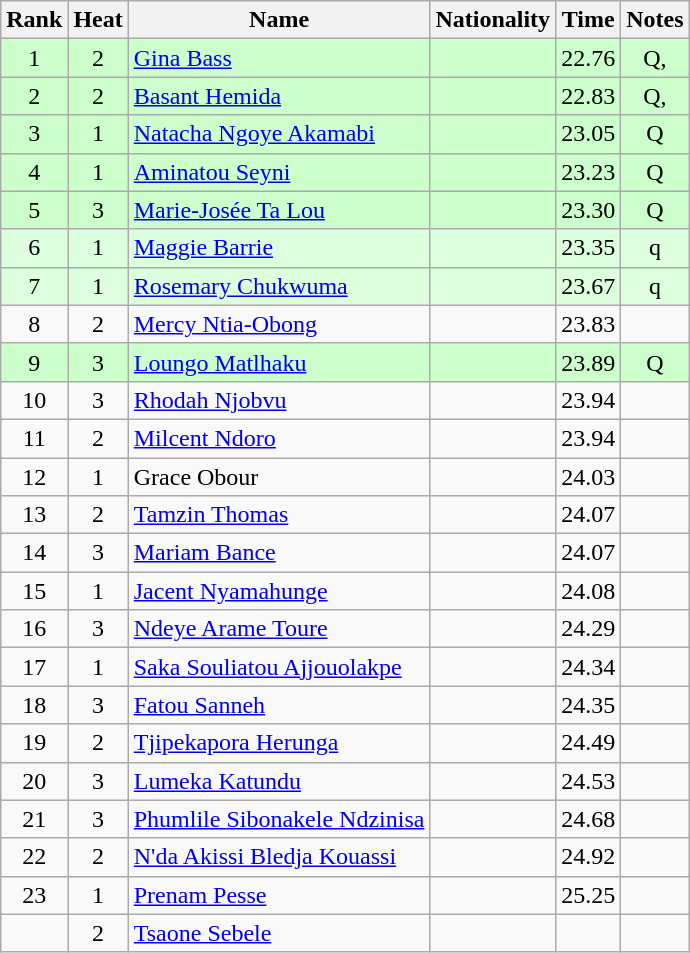<table class="wikitable sortable" style="text-align:center">
<tr>
<th>Rank</th>
<th>Heat</th>
<th>Name</th>
<th>Nationality</th>
<th>Time</th>
<th>Notes</th>
</tr>
<tr bgcolor=ccffcc>
<td>1</td>
<td>2</td>
<td align=left><a href='#'>Gina Bass</a></td>
<td align=left></td>
<td>22.76</td>
<td>Q, </td>
</tr>
<tr bgcolor=ccffcc>
<td>2</td>
<td>2</td>
<td align=left><a href='#'>Basant Hemida</a></td>
<td align=left></td>
<td>22.83</td>
<td>Q, </td>
</tr>
<tr bgcolor=ccffcc>
<td>3</td>
<td>1</td>
<td align=left><a href='#'>Natacha Ngoye Akamabi</a></td>
<td align=left></td>
<td>23.05</td>
<td>Q</td>
</tr>
<tr bgcolor=ccffcc>
<td>4</td>
<td>1</td>
<td align=left><a href='#'>Aminatou Seyni</a></td>
<td align=left></td>
<td>23.23</td>
<td>Q</td>
</tr>
<tr bgcolor=ccffcc>
<td>5</td>
<td>3</td>
<td align=left><a href='#'>Marie-Josée Ta Lou</a></td>
<td align=left></td>
<td>23.30</td>
<td>Q</td>
</tr>
<tr bgcolor=ddffdd>
<td>6</td>
<td>1</td>
<td align=left><a href='#'>Maggie Barrie</a></td>
<td align=left></td>
<td>23.35</td>
<td>q</td>
</tr>
<tr bgcolor=ddffdd>
<td>7</td>
<td>1</td>
<td align=left><a href='#'>Rosemary Chukwuma</a></td>
<td align=left></td>
<td>23.67</td>
<td>q</td>
</tr>
<tr>
<td>8</td>
<td>2</td>
<td align=left><a href='#'>Mercy Ntia-Obong</a></td>
<td align=left></td>
<td>23.83</td>
<td></td>
</tr>
<tr bgcolor=ccffcc>
<td>9</td>
<td>3</td>
<td align=left><a href='#'>Loungo Matlhaku</a></td>
<td align=left></td>
<td>23.89</td>
<td>Q</td>
</tr>
<tr>
<td>10</td>
<td>3</td>
<td align=left><a href='#'>Rhodah Njobvu</a></td>
<td align=left></td>
<td>23.94</td>
<td></td>
</tr>
<tr>
<td>11</td>
<td>2</td>
<td align=left><a href='#'>Milcent Ndoro</a></td>
<td align=left></td>
<td>23.94</td>
<td></td>
</tr>
<tr>
<td>12</td>
<td>1</td>
<td align=left>Grace Obour</td>
<td align=left></td>
<td>24.03</td>
<td></td>
</tr>
<tr>
<td>13</td>
<td>2</td>
<td align=left><a href='#'>Tamzin Thomas</a></td>
<td align=left></td>
<td>24.07</td>
<td></td>
</tr>
<tr>
<td>14</td>
<td>3</td>
<td align=left><a href='#'>Mariam Bance</a></td>
<td align=left></td>
<td>24.07</td>
<td></td>
</tr>
<tr>
<td>15</td>
<td>1</td>
<td align=left><a href='#'>Jacent Nyamahunge</a></td>
<td align=left></td>
<td>24.08</td>
<td></td>
</tr>
<tr>
<td>16</td>
<td>3</td>
<td align=left><a href='#'>Ndeye Arame Toure</a></td>
<td align=left></td>
<td>24.29</td>
<td></td>
</tr>
<tr>
<td>17</td>
<td>1</td>
<td align=left><a href='#'>Saka Souliatou Ajjouolakpe</a></td>
<td align=left></td>
<td>24.34</td>
<td></td>
</tr>
<tr>
<td>18</td>
<td>3</td>
<td align=left><a href='#'>Fatou Sanneh</a></td>
<td align=left></td>
<td>24.35</td>
<td></td>
</tr>
<tr>
<td>19</td>
<td>2</td>
<td align=left><a href='#'>Tjipekapora Herunga</a></td>
<td align=left></td>
<td>24.49</td>
<td></td>
</tr>
<tr>
<td>20</td>
<td>3</td>
<td align=left><a href='#'>Lumeka Katundu</a></td>
<td align=left></td>
<td>24.53</td>
<td></td>
</tr>
<tr>
<td>21</td>
<td>3</td>
<td align=left><a href='#'>Phumlile Sibonakele Ndzinisa</a></td>
<td align=left></td>
<td>24.68</td>
<td></td>
</tr>
<tr>
<td>22</td>
<td>2</td>
<td align=left><a href='#'>N'da Akissi Bledja Kouassi</a></td>
<td align=left></td>
<td>24.92</td>
<td></td>
</tr>
<tr>
<td>23</td>
<td>1</td>
<td align=left><a href='#'>Prenam Pesse</a></td>
<td align=left></td>
<td>25.25</td>
<td></td>
</tr>
<tr>
<td></td>
<td>2</td>
<td align=left><a href='#'>Tsaone Sebele</a></td>
<td align=left></td>
<td></td>
<td></td>
</tr>
</table>
